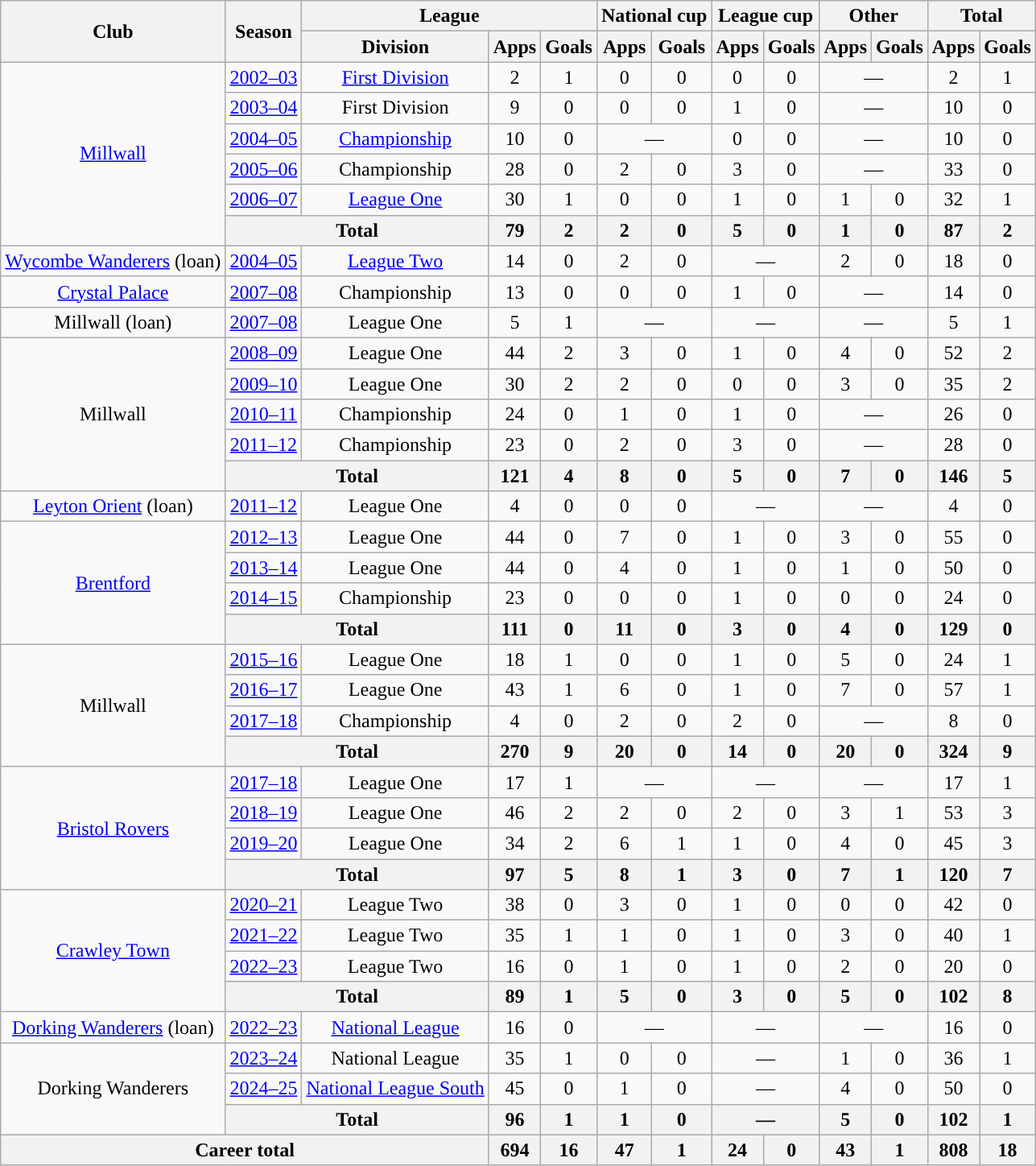<table class="wikitable" style="text-align: center">
<tr>
<th rowspan="2">Club</th>
<th rowspan="2">Season</th>
<th colspan="3">League</th>
<th colspan="2">National cup</th>
<th colspan="2">League cup</th>
<th colspan="2">Other</th>
<th colspan="2">Total</th>
</tr>
<tr>
<th>Division</th>
<th>Apps</th>
<th>Goals</th>
<th>Apps</th>
<th>Goals</th>
<th>Apps</th>
<th>Goals</th>
<th>Apps</th>
<th>Goals</th>
<th>Apps</th>
<th>Goals</th>
</tr>
<tr>
<td rowspan="6"><a href='#'>Millwall</a></td>
<td><a href='#'>2002–03</a></td>
<td><a href='#'>First Division</a></td>
<td>2</td>
<td>1</td>
<td>0</td>
<td>0</td>
<td>0</td>
<td>0</td>
<td colspan="2">—</td>
<td>2</td>
<td>1</td>
</tr>
<tr>
<td><a href='#'>2003–04</a></td>
<td>First Division</td>
<td>9</td>
<td>0</td>
<td>0</td>
<td>0</td>
<td>1</td>
<td>0</td>
<td colspan="2">—</td>
<td>10</td>
<td>0</td>
</tr>
<tr>
<td><a href='#'>2004–05</a></td>
<td><a href='#'>Championship</a></td>
<td>10</td>
<td>0</td>
<td colspan="2">—</td>
<td>0</td>
<td>0</td>
<td colspan="2">—</td>
<td>10</td>
<td>0</td>
</tr>
<tr>
<td><a href='#'>2005–06</a></td>
<td>Championship</td>
<td>28</td>
<td>0</td>
<td>2</td>
<td>0</td>
<td>3</td>
<td>0</td>
<td colspan="2">—</td>
<td>33</td>
<td>0</td>
</tr>
<tr>
<td><a href='#'>2006–07</a></td>
<td><a href='#'>League One</a></td>
<td>30</td>
<td>1</td>
<td>0</td>
<td>0</td>
<td>1</td>
<td>0</td>
<td>1</td>
<td>0</td>
<td>32</td>
<td>1</td>
</tr>
<tr>
<th colspan="2">Total</th>
<th>79</th>
<th>2</th>
<th>2</th>
<th>0</th>
<th>5</th>
<th>0</th>
<th>1</th>
<th>0</th>
<th>87</th>
<th>2</th>
</tr>
<tr>
<td><a href='#'>Wycombe Wanderers</a> (loan)</td>
<td><a href='#'>2004–05</a></td>
<td><a href='#'>League Two</a></td>
<td>14</td>
<td>0</td>
<td>2</td>
<td>0</td>
<td colspan="2">—</td>
<td>2</td>
<td>0</td>
<td>18</td>
<td>0</td>
</tr>
<tr>
<td><a href='#'>Crystal Palace</a></td>
<td><a href='#'>2007–08</a></td>
<td>Championship</td>
<td>13</td>
<td>0</td>
<td>0</td>
<td>0</td>
<td>1</td>
<td>0</td>
<td colspan="2">—</td>
<td>14</td>
<td>0</td>
</tr>
<tr>
<td>Millwall (loan)</td>
<td><a href='#'>2007–08</a></td>
<td>League One</td>
<td>5</td>
<td>1</td>
<td colspan="2">—</td>
<td colspan="2">—</td>
<td colspan="2">—</td>
<td>5</td>
<td>1</td>
</tr>
<tr>
<td rowspan="5">Millwall</td>
<td><a href='#'>2008–09</a></td>
<td>League One</td>
<td>44</td>
<td>2</td>
<td>3</td>
<td>0</td>
<td>1</td>
<td>0</td>
<td>4</td>
<td>0</td>
<td>52</td>
<td>2</td>
</tr>
<tr>
<td><a href='#'>2009–10</a></td>
<td>League One</td>
<td>30</td>
<td>2</td>
<td>2</td>
<td>0</td>
<td>0</td>
<td>0</td>
<td>3</td>
<td>0</td>
<td>35</td>
<td>2</td>
</tr>
<tr>
<td><a href='#'>2010–11</a></td>
<td>Championship</td>
<td>24</td>
<td>0</td>
<td>1</td>
<td>0</td>
<td>1</td>
<td>0</td>
<td colspan="2">—</td>
<td>26</td>
<td>0</td>
</tr>
<tr>
<td><a href='#'>2011–12</a></td>
<td>Championship</td>
<td>23</td>
<td>0</td>
<td>2</td>
<td>0</td>
<td>3</td>
<td>0</td>
<td colspan="2">—</td>
<td>28</td>
<td>0</td>
</tr>
<tr>
<th colspan="2">Total</th>
<th>121</th>
<th>4</th>
<th>8</th>
<th>0</th>
<th>5</th>
<th>0</th>
<th>7</th>
<th>0</th>
<th>146</th>
<th>5</th>
</tr>
<tr>
<td><a href='#'>Leyton Orient</a> (loan)</td>
<td><a href='#'>2011–12</a></td>
<td>League One</td>
<td>4</td>
<td>0</td>
<td>0</td>
<td>0</td>
<td colspan="2">—</td>
<td colspan="2">—</td>
<td>4</td>
<td>0</td>
</tr>
<tr>
<td rowspan="4"><a href='#'>Brentford</a></td>
<td><a href='#'>2012–13</a></td>
<td>League One</td>
<td>44</td>
<td>0</td>
<td>7</td>
<td>0</td>
<td>1</td>
<td>0</td>
<td>3</td>
<td>0</td>
<td>55</td>
<td>0</td>
</tr>
<tr>
<td><a href='#'>2013–14</a></td>
<td>League One</td>
<td>44</td>
<td>0</td>
<td>4</td>
<td>0</td>
<td>1</td>
<td>0</td>
<td>1</td>
<td>0</td>
<td>50</td>
<td>0</td>
</tr>
<tr>
<td><a href='#'>2014–15</a></td>
<td>Championship</td>
<td>23</td>
<td>0</td>
<td>0</td>
<td>0</td>
<td>1</td>
<td>0</td>
<td>0</td>
<td>0</td>
<td>24</td>
<td>0</td>
</tr>
<tr>
<th colspan="2">Total</th>
<th>111</th>
<th>0</th>
<th>11</th>
<th>0</th>
<th>3</th>
<th>0</th>
<th>4</th>
<th>0</th>
<th>129</th>
<th>0</th>
</tr>
<tr>
<td rowspan="4">Millwall</td>
<td><a href='#'>2015–16</a></td>
<td>League One</td>
<td>18</td>
<td>1</td>
<td>0</td>
<td>0</td>
<td>1</td>
<td>0</td>
<td>5</td>
<td>0</td>
<td>24</td>
<td>1</td>
</tr>
<tr>
<td><a href='#'>2016–17</a></td>
<td>League One</td>
<td>43</td>
<td>1</td>
<td>6</td>
<td>0</td>
<td>1</td>
<td>0</td>
<td>7</td>
<td>0</td>
<td>57</td>
<td>1</td>
</tr>
<tr>
<td><a href='#'>2017–18</a></td>
<td>Championship</td>
<td>4</td>
<td>0</td>
<td>2</td>
<td>0</td>
<td>2</td>
<td>0</td>
<td colspan="2">—</td>
<td>8</td>
<td>0</td>
</tr>
<tr>
<th colspan="2">Total</th>
<th>270</th>
<th>9</th>
<th>20</th>
<th>0</th>
<th>14</th>
<th>0</th>
<th>20</th>
<th>0</th>
<th>324</th>
<th>9</th>
</tr>
<tr>
<td rowspan="4"><a href='#'>Bristol Rovers</a></td>
<td><a href='#'>2017–18</a></td>
<td>League One</td>
<td>17</td>
<td>1</td>
<td colspan="2">—</td>
<td colspan="2">—</td>
<td colspan="2">—</td>
<td>17</td>
<td>1</td>
</tr>
<tr>
<td><a href='#'>2018–19</a></td>
<td>League One</td>
<td>46</td>
<td>2</td>
<td>2</td>
<td>0</td>
<td>2</td>
<td>0</td>
<td>3</td>
<td>1</td>
<td>53</td>
<td>3</td>
</tr>
<tr>
<td><a href='#'>2019–20</a></td>
<td>League One</td>
<td>34</td>
<td>2</td>
<td>6</td>
<td>1</td>
<td>1</td>
<td>0</td>
<td>4</td>
<td>0</td>
<td>45</td>
<td>3</td>
</tr>
<tr>
<th colspan="2">Total</th>
<th>97</th>
<th>5</th>
<th>8</th>
<th>1</th>
<th>3</th>
<th>0</th>
<th>7</th>
<th>1</th>
<th>120</th>
<th>7</th>
</tr>
<tr>
<td rowspan="4"><a href='#'>Crawley Town</a></td>
<td><a href='#'>2020–21</a></td>
<td>League Two</td>
<td>38</td>
<td>0</td>
<td>3</td>
<td>0</td>
<td>1</td>
<td>0</td>
<td>0</td>
<td>0</td>
<td>42</td>
<td>0</td>
</tr>
<tr>
<td><a href='#'>2021–22</a></td>
<td>League Two</td>
<td>35</td>
<td>1</td>
<td>1</td>
<td>0</td>
<td>1</td>
<td>0</td>
<td>3</td>
<td>0</td>
<td>40</td>
<td>1</td>
</tr>
<tr>
<td><a href='#'>2022–23</a></td>
<td>League Two</td>
<td>16</td>
<td>0</td>
<td>1</td>
<td>0</td>
<td>1</td>
<td>0</td>
<td>2</td>
<td>0</td>
<td>20</td>
<td>0</td>
</tr>
<tr>
<th colspan="2">Total</th>
<th>89</th>
<th>1</th>
<th>5</th>
<th>0</th>
<th>3</th>
<th>0</th>
<th>5</th>
<th>0</th>
<th>102</th>
<th>8</th>
</tr>
<tr>
<td><a href='#'>Dorking Wanderers</a> (loan)</td>
<td><a href='#'>2022–23</a></td>
<td><a href='#'>National League</a></td>
<td>16</td>
<td>0</td>
<td colspan="2">—</td>
<td colspan="2">—</td>
<td colspan="2">—</td>
<td>16</td>
<td>0</td>
</tr>
<tr>
<td rowspan="3">Dorking Wanderers</td>
<td><a href='#'>2023–24</a></td>
<td>National League</td>
<td>35</td>
<td>1</td>
<td>0</td>
<td>0</td>
<td colspan="2">—</td>
<td>1</td>
<td>0</td>
<td>36</td>
<td>1</td>
</tr>
<tr>
<td><a href='#'>2024–25</a></td>
<td><a href='#'>National League South</a></td>
<td>45</td>
<td>0</td>
<td>1</td>
<td>0</td>
<td colspan="2">—</td>
<td>4</td>
<td>0</td>
<td>50</td>
<td>0</td>
</tr>
<tr>
<th colspan="2">Total</th>
<th>96</th>
<th>1</th>
<th>1</th>
<th>0</th>
<th colspan="2">—</th>
<th>5</th>
<th>0</th>
<th>102</th>
<th>1</th>
</tr>
<tr>
<th colspan="3">Career total</th>
<th>694</th>
<th>16</th>
<th>47</th>
<th>1</th>
<th>24</th>
<th>0</th>
<th>43</th>
<th>1</th>
<th>808</th>
<th>18</th>
</tr>
</table>
